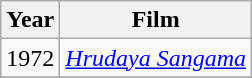<table class="wikitable sortable">
<tr>
<th>Year</th>
<th>Film</th>
</tr>
<tr>
<td>1972</td>
<td><em><a href='#'>Hrudaya Sangama</a></em></td>
</tr>
<tr>
</tr>
</table>
